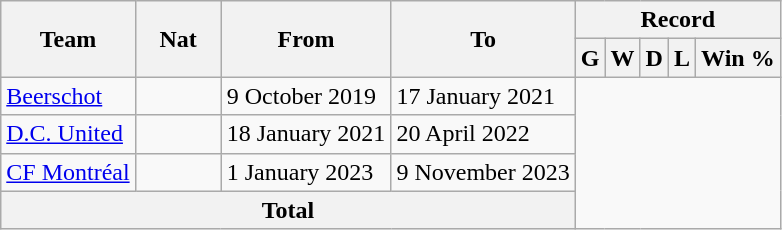<table class="wikitable" style="text-align: center">
<tr>
<th rowspan="2">Team</th>
<th rowspan="2" style="width:50px;">Nat</th>
<th rowspan="2">From</th>
<th rowspan="2">To</th>
<th colspan="6">Record</th>
</tr>
<tr>
<th>G</th>
<th>W</th>
<th>D</th>
<th>L</th>
<th>Win %</th>
</tr>
<tr>
<td align="left"><a href='#'>Beerschot</a></td>
<td></td>
<td align="left">9 October 2019</td>
<td align=left>17 January 2021<br></td>
</tr>
<tr>
<td align="left"><a href='#'>D.C. United</a></td>
<td></td>
<td align="left">18 January 2021</td>
<td align=left>20 April 2022<br></td>
</tr>
<tr>
<td align="left"><a href='#'>CF Montréal</a></td>
<td></td>
<td align="left">1 January 2023</td>
<td align=left>9 November 2023<br></td>
</tr>
<tr>
<th colspan=4>Total<br></th>
</tr>
</table>
